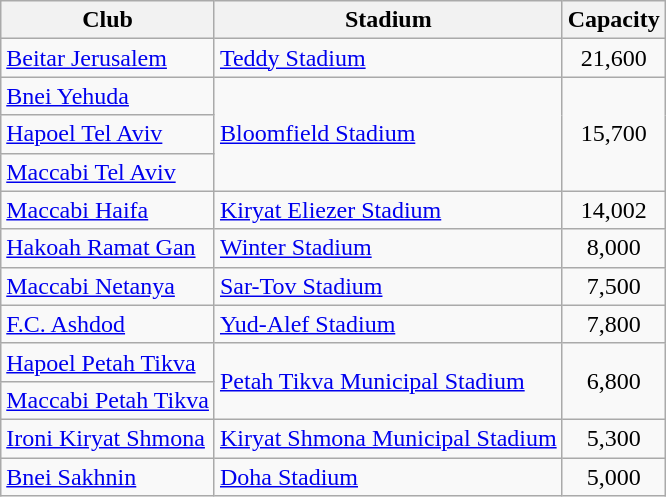<table class="wikitable">
<tr>
<th>Club</th>
<th>Stadium</th>
<th>Capacity</th>
</tr>
<tr>
<td><a href='#'>Beitar Jerusalem</a></td>
<td><a href='#'>Teddy Stadium</a></td>
<td align="center">21,600</td>
</tr>
<tr>
<td><a href='#'>Bnei Yehuda</a></td>
<td rowspan="3"><a href='#'>Bloomfield Stadium</a></td>
<td rowspan="3" align="center">15,700</td>
</tr>
<tr>
<td><a href='#'>Hapoel Tel Aviv</a></td>
</tr>
<tr>
<td><a href='#'>Maccabi Tel Aviv</a></td>
</tr>
<tr>
<td><a href='#'>Maccabi Haifa</a></td>
<td><a href='#'>Kiryat Eliezer Stadium</a></td>
<td align="center">14,002</td>
</tr>
<tr>
<td><a href='#'>Hakoah Ramat Gan</a></td>
<td><a href='#'>Winter Stadium</a></td>
<td align="center">8,000</td>
</tr>
<tr>
<td><a href='#'>Maccabi Netanya</a></td>
<td><a href='#'>Sar-Tov Stadium</a></td>
<td align="center">7,500</td>
</tr>
<tr>
<td><a href='#'>F.C. Ashdod</a></td>
<td><a href='#'>Yud-Alef Stadium</a></td>
<td align="center">7,800</td>
</tr>
<tr>
<td><a href='#'>Hapoel Petah Tikva</a></td>
<td rowspan="2"><a href='#'>Petah Tikva Municipal Stadium</a></td>
<td rowspan="2" align="center">6,800</td>
</tr>
<tr>
<td><a href='#'>Maccabi Petah Tikva</a></td>
</tr>
<tr>
<td><a href='#'>Ironi Kiryat Shmona</a></td>
<td><a href='#'>Kiryat Shmona Municipal Stadium</a></td>
<td align="center">5,300</td>
</tr>
<tr>
<td><a href='#'>Bnei Sakhnin</a></td>
<td><a href='#'>Doha Stadium</a></td>
<td align="center">5,000</td>
</tr>
</table>
